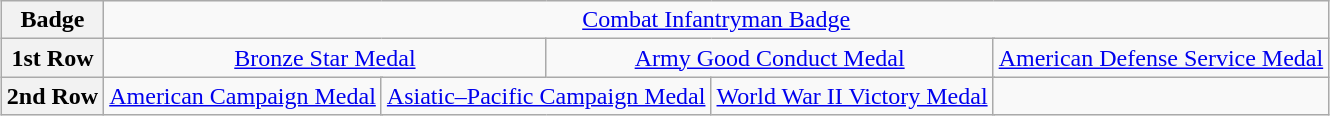<table class="wikitable" style="margin:1em auto; text-align:center;">
<tr>
<th>Badge</th>
<td colspan="12"><a href='#'>Combat Infantryman Badge</a></td>
</tr>
<tr>
<th>1st Row</th>
<td colspan="3" style="text-align:center;"><a href='#'>Bronze Star Medal</a></td>
<td colspan="3"><a href='#'>Army Good Conduct Medal</a></td>
<td colspan="3"><a href='#'>American Defense Service Medal</a></td>
</tr>
<tr>
<th>2nd Row</th>
<td colspan="2"><a href='#'>American Campaign Medal</a></td>
<td colspan="2"><a href='#'>Asiatic–Pacific Campaign Medal</a></td>
<td colspan="2"><a href='#'>World War II Victory Medal</a></td>
</tr>
</table>
